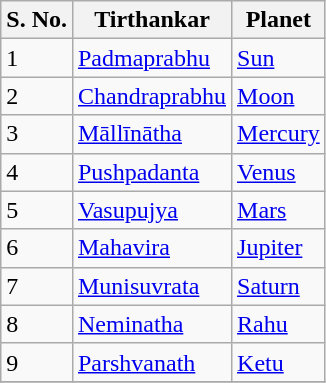<table class="wikitable">
<tr>
<th>S. No.</th>
<th>Tirthankar</th>
<th>Planet</th>
</tr>
<tr>
<td>1</td>
<td><a href='#'>Padmaprabhu</a></td>
<td><a href='#'>Sun</a></td>
</tr>
<tr>
<td>2</td>
<td><a href='#'>Chandraprabhu</a></td>
<td><a href='#'>Moon</a></td>
</tr>
<tr>
<td>3</td>
<td><a href='#'>Māllīnātha</a></td>
<td><a href='#'>Mercury</a></td>
</tr>
<tr>
<td>4</td>
<td><a href='#'>Pushpadanta</a></td>
<td><a href='#'>Venus</a></td>
</tr>
<tr>
<td>5</td>
<td><a href='#'>Vasupujya</a></td>
<td><a href='#'>Mars</a></td>
</tr>
<tr>
<td>6</td>
<td><a href='#'>Mahavira</a></td>
<td><a href='#'>Jupiter</a></td>
</tr>
<tr>
<td>7</td>
<td><a href='#'>Munisuvrata</a></td>
<td><a href='#'>Saturn</a></td>
</tr>
<tr>
<td>8</td>
<td><a href='#'>Neminatha</a></td>
<td><a href='#'>Rahu</a></td>
</tr>
<tr>
<td>9</td>
<td><a href='#'>Parshvanath</a></td>
<td><a href='#'>Ketu</a></td>
</tr>
<tr>
</tr>
</table>
